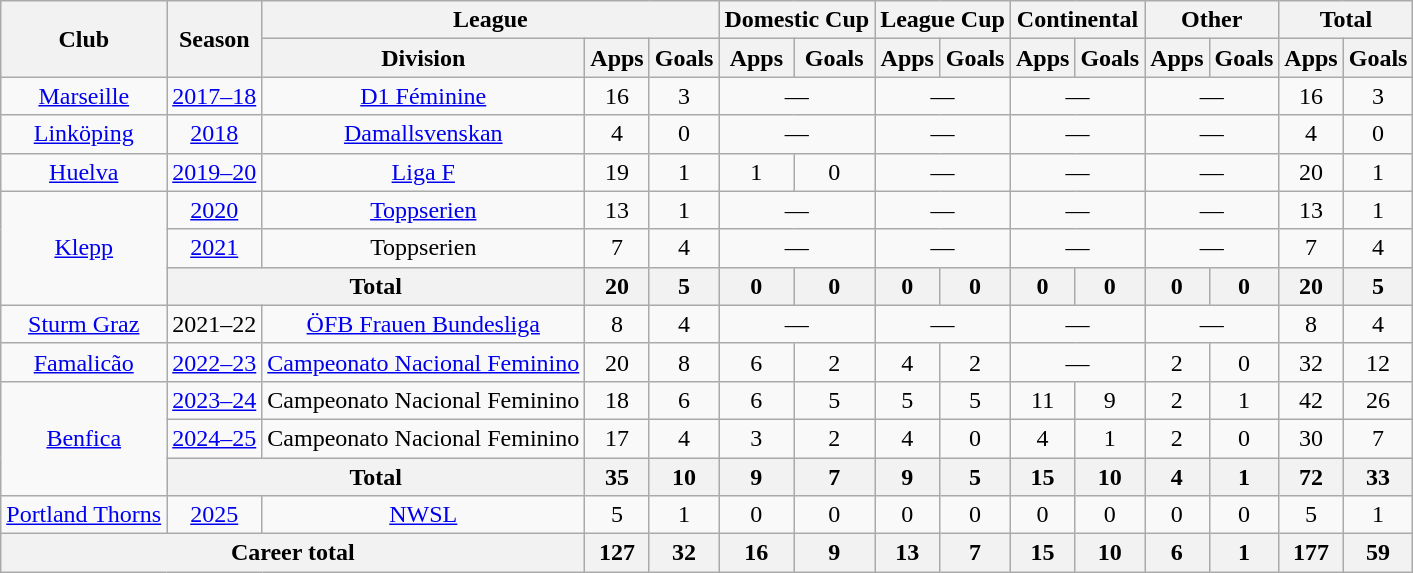<table class="wikitable" style="text-align: center">
<tr>
<th rowspan="2">Club</th>
<th rowspan="2">Season</th>
<th colspan="3">League</th>
<th colspan="2">Domestic Cup</th>
<th colspan="2">League Cup</th>
<th colspan="2">Continental</th>
<th colspan="2">Other</th>
<th colspan="2">Total</th>
</tr>
<tr>
<th>Division</th>
<th>Apps</th>
<th>Goals</th>
<th>Apps</th>
<th>Goals</th>
<th>Apps</th>
<th>Goals</th>
<th>Apps</th>
<th>Goals</th>
<th>Apps</th>
<th>Goals</th>
<th>Apps</th>
<th>Goals</th>
</tr>
<tr>
<td rowspan="1"><a href='#'>Marseille</a></td>
<td rowspan="1"><a href='#'>2017–18</a></td>
<td><a href='#'>D1 Féminine</a></td>
<td>16</td>
<td>3</td>
<td colspan=2>—</td>
<td colspan=2>—</td>
<td colspan=2>—</td>
<td colspan=2>—</td>
<td>16</td>
<td>3</td>
</tr>
<tr>
<td rowspan="1"><a href='#'>Linköping</a></td>
<td rowspan="1"><a href='#'>2018</a></td>
<td><a href='#'>Damallsvenskan</a></td>
<td>4</td>
<td>0</td>
<td colspan=2>—</td>
<td colspan=2>—</td>
<td colspan=2>—</td>
<td colspan=2>—</td>
<td>4</td>
<td>0</td>
</tr>
<tr>
<td rowspan="1"><a href='#'>Huelva</a></td>
<td rowspan="1"><a href='#'>2019–20</a></td>
<td><a href='#'>Liga F</a></td>
<td>19</td>
<td>1</td>
<td>1</td>
<td>0</td>
<td colspan=2>—</td>
<td colspan=2>—</td>
<td colspan=2>—</td>
<td>20</td>
<td>1</td>
</tr>
<tr>
<td rowspan="3"><a href='#'>Klepp</a></td>
<td rowspan="1"><a href='#'>2020</a></td>
<td><a href='#'>Toppserien</a></td>
<td>13</td>
<td>1</td>
<td colspan=2>—</td>
<td colspan=2>—</td>
<td colspan=2>—</td>
<td colspan=2>—</td>
<td>13</td>
<td>1</td>
</tr>
<tr>
<td rowspan="1"><a href='#'>2021</a></td>
<td>Toppserien</td>
<td>7</td>
<td>4</td>
<td colspan=2>—</td>
<td colspan=2>—</td>
<td colspan=2>—</td>
<td colspan=2>—</td>
<td>7</td>
<td>4</td>
</tr>
<tr>
<th colspan="2">Total</th>
<th>20</th>
<th>5</th>
<th>0</th>
<th>0</th>
<th>0</th>
<th>0</th>
<th>0</th>
<th>0</th>
<th>0</th>
<th>0</th>
<th>20</th>
<th>5</th>
</tr>
<tr>
<td rowspan="1"><a href='#'>Sturm Graz</a></td>
<td rowspan="1">2021–22</td>
<td><a href='#'>ÖFB Frauen Bundesliga</a></td>
<td>8</td>
<td>4</td>
<td colspan=2>—</td>
<td colspan=2>—</td>
<td colspan=2>—</td>
<td colspan=2>—</td>
<td>8</td>
<td>4</td>
</tr>
<tr>
<td><a href='#'>Famalicão</a></td>
<td><a href='#'>2022–23</a></td>
<td><a href='#'>Campeonato Nacional Feminino</a></td>
<td>20</td>
<td>8</td>
<td>6</td>
<td>2</td>
<td>4</td>
<td>2</td>
<td colspan=2>—</td>
<td>2</td>
<td>0</td>
<td>32</td>
<td>12</td>
</tr>
<tr>
<td rowspan="3"><a href='#'>Benfica</a></td>
<td rowspan="1"><a href='#'>2023–24</a></td>
<td>Campeonato Nacional Feminino</td>
<td>18</td>
<td>6</td>
<td>6</td>
<td>5</td>
<td>5</td>
<td>5</td>
<td>11</td>
<td>9</td>
<td>2</td>
<td>1</td>
<td>42</td>
<td>26</td>
</tr>
<tr>
<td rowspan="1"><a href='#'>2024–25</a></td>
<td>Campeonato Nacional Feminino</td>
<td>17</td>
<td>4</td>
<td>3</td>
<td>2</td>
<td>4</td>
<td>0</td>
<td>4</td>
<td>1</td>
<td>2</td>
<td>0</td>
<td>30</td>
<td>7</td>
</tr>
<tr>
<th colspan="2">Total</th>
<th>35</th>
<th>10</th>
<th>9</th>
<th>7</th>
<th>9</th>
<th>5</th>
<th>15</th>
<th>10</th>
<th>4</th>
<th>1</th>
<th>72</th>
<th>33</th>
</tr>
<tr>
<td><a href='#'>Portland Thorns</a></td>
<td><a href='#'>2025</a></td>
<td><a href='#'>NWSL</a></td>
<td>5</td>
<td>1</td>
<td>0</td>
<td>0</td>
<td>0</td>
<td>0</td>
<td>0</td>
<td>0</td>
<td>0</td>
<td>0</td>
<td>5</td>
<td>1</td>
</tr>
<tr>
<th colspan="3" scope="row">Career total</th>
<th>127</th>
<th>32</th>
<th>16</th>
<th>9</th>
<th>13</th>
<th>7</th>
<th>15</th>
<th>10</th>
<th>6</th>
<th>1</th>
<th>177</th>
<th>59</th>
</tr>
</table>
